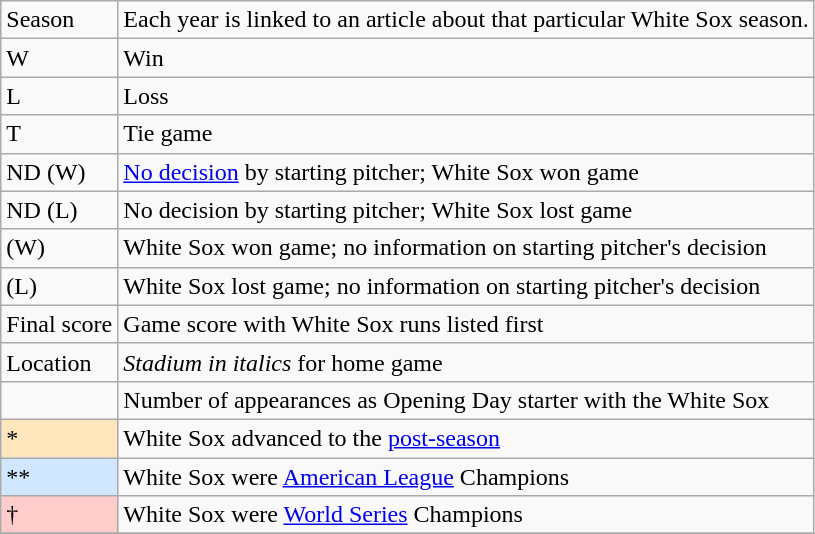<table class="wikitable" style="font-size:100%;">
<tr>
<td>Season</td>
<td>Each year is linked to an article about that particular White Sox season.</td>
</tr>
<tr>
<td>W</td>
<td>Win</td>
</tr>
<tr>
<td>L</td>
<td>Loss</td>
</tr>
<tr>
<td>T</td>
<td>Tie game</td>
</tr>
<tr>
<td>ND (W)</td>
<td><a href='#'>No decision</a> by starting pitcher; White Sox won game</td>
</tr>
<tr>
<td>ND (L)</td>
<td>No decision by starting pitcher; White Sox lost game</td>
</tr>
<tr>
<td>(W)</td>
<td>White Sox won game; no information on starting pitcher's decision</td>
</tr>
<tr>
<td>(L)</td>
<td>White Sox lost game; no information on starting pitcher's decision</td>
</tr>
<tr>
<td>Final score</td>
<td>Game score with White Sox runs listed first</td>
</tr>
<tr>
<td>Location</td>
<td><em>Stadium in italics</em> for home game</td>
</tr>
<tr>
<td></td>
<td>Number of appearances as Opening Day starter with the White Sox</td>
</tr>
<tr>
<td style="background-color: #FFE6BD">*</td>
<td>White Sox advanced to the <a href='#'>post-season</a></td>
</tr>
<tr>
<td style="background-color: #D0E7FF">**</td>
<td>White Sox were <a href='#'>American League</a> Champions</td>
</tr>
<tr>
<td style="background-color: #FFCCCC">†</td>
<td>White Sox were <a href='#'>World Series</a> Champions</td>
</tr>
<tr>
</tr>
</table>
